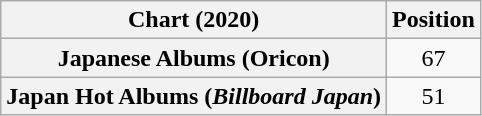<table class="wikitable plainrowheaders" style="text-align:center">
<tr>
<th scope="col">Chart (2020)</th>
<th scope="col">Position</th>
</tr>
<tr>
<th scope="row">Japanese Albums (Oricon)</th>
<td>67</td>
</tr>
<tr>
<th scope="row">Japan Hot Albums (<em>Billboard Japan</em>)</th>
<td>51</td>
</tr>
</table>
